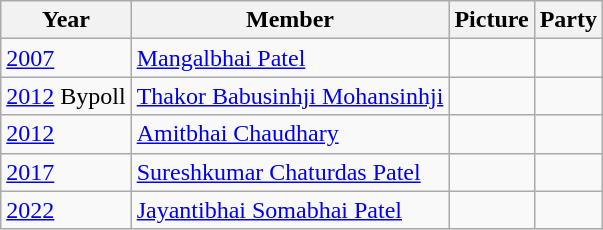<table class="wikitable sortable">
<tr>
<th>Year</th>
<th>Member</th>
<th>Picture</th>
<th colspan="2">Party</th>
</tr>
<tr>
<td><a href='#'>2007</a></td>
<td><a href='#'>Mangalbhai Patel</a></td>
<td></td>
<td></td>
</tr>
<tr>
<td><a href='#'>2012</a> Bypoll</td>
<td><a href='#'>Thakor Babusinhji Mohansinhji</a></td>
<td></td>
<td></td>
</tr>
<tr>
<td><a href='#'>2012</a></td>
<td><a href='#'>Amitbhai Chaudhary</a></td>
<td></td>
<td></td>
</tr>
<tr>
<td><a href='#'>2017</a></td>
<td><a href='#'>Sureshkumar Chaturdas Patel</a></td>
<td></td>
<td></td>
</tr>
<tr>
<td><a href='#'>2022</a></td>
<td><a href='#'>Jayantibhai Somabhai Patel</a></td>
<td></td>
<td></td>
</tr>
</table>
